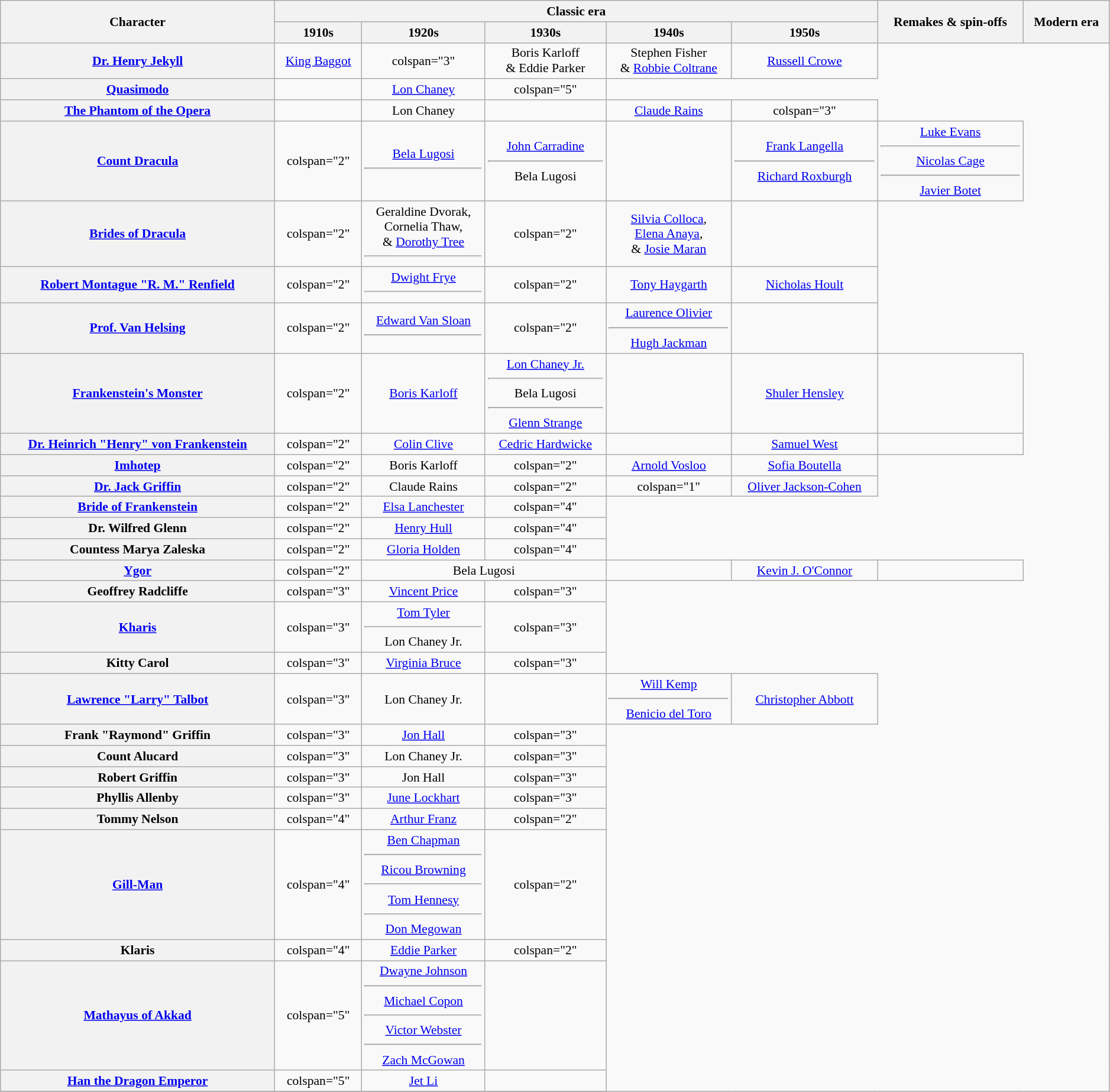<table class="wikitable" style="text-align:center; width:99%; font-size:90%;">
<tr>
<th rowspan="2">Character</th>
<th colspan="5">Classic era</th>
<th rowspan="2">Remakes & spin-offs</th>
<th rowspan="2">Modern era</th>
</tr>
<tr>
<th>1910s</th>
<th>1920s</th>
<th>1930s</th>
<th>1940s</th>
<th>1950s</th>
</tr>
<tr>
<th><a href='#'>Dr. Henry Jekyll<br></a></th>
<td><a href='#'>King Baggot</a></td>
<td>colspan="3" </td>
<td>Boris Karloff <br>& Eddie Parker</td>
<td>Stephen Fisher <br>& <a href='#'>Robbie Coltrane</a></td>
<td><a href='#'>Russell Crowe</a></td>
</tr>
<tr>
<th><a href='#'>Quasimodo <br></a></th>
<td></td>
<td><a href='#'>Lon Chaney</a></td>
<td>colspan="5" </td>
</tr>
<tr>
<th><a href='#'>The Phantom of the Opera</a></th>
<td></td>
<td>Lon Chaney</td>
<td></td>
<td><a href='#'>Claude Rains</a></td>
<td>colspan="3" </td>
</tr>
<tr>
<th><a href='#'>Count Dracula</a></th>
<td>colspan="2" </td>
<td><a href='#'>Bela Lugosi</a><hr></td>
<td><a href='#'>John Carradine</a> <hr>Bela Lugosi</td>
<td></td>
<td><a href='#'>Frank Langella</a><hr><a href='#'>Richard Roxburgh</a></td>
<td><a href='#'>Luke Evans</a><hr><a href='#'>Nicolas Cage</a><hr><a href='#'>Javier Botet</a></td>
</tr>
<tr>
<th><a href='#'>Brides of Dracula</a></th>
<td>colspan="2" </td>
<td>Geraldine Dvorak, <br>Cornelia Thaw, <br>& <a href='#'>Dorothy Tree</a> <hr></td>
<td>colspan="2" </td>
<td><a href='#'>Silvia Colloca</a>, <br><a href='#'>Elena Anaya</a>, <br>& <a href='#'>Josie Maran</a></td>
<td></td>
</tr>
<tr>
<th><a href='#'>Robert Montague "R. M." Renfield</a></th>
<td>colspan="2" </td>
<td><a href='#'>Dwight Frye</a> <hr></td>
<td>colspan="2" </td>
<td><a href='#'>Tony Haygarth</a></td>
<td><a href='#'>Nicholas Hoult</a></td>
</tr>
<tr>
<th><a href='#'>Prof. Van Helsing</a></th>
<td>colspan="2" </td>
<td><a href='#'>Edward Van Sloan</a> <hr></td>
<td>colspan="2" </td>
<td><a href='#'>Laurence Olivier</a><hr><a href='#'>Hugh Jackman</a></td>
<td></td>
</tr>
<tr>
<th><a href='#'>Frankenstein's Monster</a></th>
<td>colspan="2" </td>
<td><a href='#'>Boris Karloff</a></td>
<td><a href='#'>Lon Chaney Jr.</a><hr>Bela Lugosi<hr><a href='#'>Glenn Strange</a></td>
<td></td>
<td><a href='#'>Shuler Hensley</a></td>
<td></td>
</tr>
<tr>
<th><a href='#'>Dr. Heinrich "Henry" von Frankenstein</a></th>
<td>colspan="2" </td>
<td><a href='#'>Colin Clive</a></td>
<td><a href='#'>Cedric Hardwicke</a></td>
<td></td>
<td><a href='#'>Samuel West</a></td>
<td></td>
</tr>
<tr>
<th><a href='#'>Imhotep<br></a></th>
<td>colspan="2" </td>
<td>Boris Karloff</td>
<td>colspan="2" </td>
<td><a href='#'>Arnold Vosloo</a></td>
<td><a href='#'>Sofia Boutella</a></td>
</tr>
<tr>
<th><a href='#'>Dr. Jack Griffin<br></a></th>
<td>colspan="2" </td>
<td>Claude Rains</td>
<td>colspan="2" </td>
<td>colspan="1" </td>
<td><a href='#'>Oliver Jackson-Cohen</a></td>
</tr>
<tr>
<th><a href='#'>Bride of Frankenstein</a></th>
<td>colspan="2" </td>
<td><a href='#'>Elsa Lanchester</a></td>
<td>colspan="4" </td>
</tr>
<tr>
<th>Dr. Wilfred Glenn <br></th>
<td>colspan="2" </td>
<td><a href='#'>Henry Hull</a></td>
<td>colspan="4" </td>
</tr>
<tr>
<th>Countess Marya Zaleska<br></th>
<td>colspan="2" </td>
<td><a href='#'>Gloria Holden</a></td>
<td>colspan="4" </td>
</tr>
<tr>
<th><a href='#'>Ygor</a></th>
<td>colspan="2" </td>
<td colspan="2">Bela Lugosi</td>
<td></td>
<td><a href='#'>Kevin J. O'Connor</a></td>
<td></td>
</tr>
<tr>
<th>Geoffrey Radcliffe<br></th>
<td>colspan="3" </td>
<td><a href='#'>Vincent Price</a></td>
<td>colspan="3" </td>
</tr>
<tr>
<th><a href='#'>Kharis<br></a></th>
<td>colspan="3" </td>
<td><a href='#'>Tom Tyler</a> <hr>Lon Chaney Jr.</td>
<td>colspan="3" </td>
</tr>
<tr>
<th>Kitty Carol<br></th>
<td>colspan="3" </td>
<td><a href='#'>Virginia Bruce</a></td>
<td>colspan="3" </td>
</tr>
<tr>
<th><a href='#'>Lawrence "Larry" Talbot<br></a></th>
<td>colspan="3" </td>
<td>Lon Chaney Jr.</td>
<td></td>
<td><a href='#'>Will Kemp</a><hr><a href='#'>Benicio del Toro</a></td>
<td><a href='#'>Christopher Abbott</a></td>
</tr>
<tr>
<th>Frank "Raymond" Griffin<br></th>
<td>colspan="3" </td>
<td><a href='#'>Jon Hall</a></td>
<td>colspan="3" </td>
</tr>
<tr>
<th>Count Alucard<br></th>
<td>colspan="3" </td>
<td>Lon Chaney Jr.</td>
<td>colspan="3" </td>
</tr>
<tr>
<th>Robert Griffin<br></th>
<td>colspan="3" </td>
<td>Jon Hall</td>
<td>colspan="3" </td>
</tr>
<tr>
<th>Phyllis Allenby<br></th>
<td>colspan="3" </td>
<td><a href='#'>June Lockhart</a></td>
<td>colspan="3" </td>
</tr>
<tr>
<th>Tommy Nelson<br></th>
<td>colspan="4" </td>
<td><a href='#'>Arthur Franz</a></td>
<td>colspan="2" </td>
</tr>
<tr>
<th><a href='#'>Gill-Man<br></a></th>
<td>colspan="4" </td>
<td><a href='#'>Ben Chapman</a> <hr><a href='#'>Ricou Browning</a> <hr><a href='#'>Tom Hennesy</a> <hr><a href='#'>Don Megowan</a></td>
<td>colspan="2" </td>
</tr>
<tr>
<th>Klaris<br></th>
<td>colspan="4" </td>
<td><a href='#'>Eddie Parker</a></td>
<td>colspan="2" </td>
</tr>
<tr>
<th><a href='#'>Mathayus of Akkad<br></a></th>
<td>colspan="5" </td>
<td><a href='#'>Dwayne Johnson</a> <hr><a href='#'>Michael Copon</a> <hr><a href='#'>Victor Webster</a> <hr><a href='#'>Zach McGowan</a></td>
<td></td>
</tr>
<tr>
<th><a href='#'>Han the Dragon Emperor <br></a></th>
<td>colspan="5" </td>
<td><a href='#'>Jet Li</a></td>
<td></td>
</tr>
<tr>
</tr>
</table>
